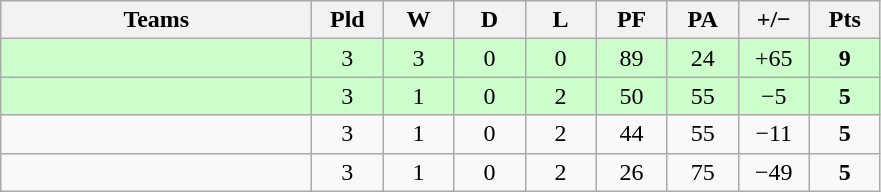<table class="wikitable" style="text-align: center;">
<tr>
<th width="200">Teams</th>
<th width="40">Pld</th>
<th width="40">W</th>
<th width="40">D</th>
<th width="40">L</th>
<th width="40">PF</th>
<th width="40">PA</th>
<th width="40">+/−</th>
<th width="40">Pts</th>
</tr>
<tr bgcolor=ccffcc>
<td align=left></td>
<td>3</td>
<td>3</td>
<td>0</td>
<td>0</td>
<td>89</td>
<td>24</td>
<td>+65</td>
<td><strong>9</strong></td>
</tr>
<tr bgcolor=ccffcc>
<td align=left></td>
<td>3</td>
<td>1</td>
<td>0</td>
<td>2</td>
<td>50</td>
<td>55</td>
<td>−5</td>
<td><strong>5</strong></td>
</tr>
<tr>
<td align=left></td>
<td>3</td>
<td>1</td>
<td>0</td>
<td>2</td>
<td>44</td>
<td>55</td>
<td>−11</td>
<td><strong>5</strong></td>
</tr>
<tr>
<td align=left></td>
<td>3</td>
<td>1</td>
<td>0</td>
<td>2</td>
<td>26</td>
<td>75</td>
<td>−49</td>
<td><strong>5</strong></td>
</tr>
</table>
